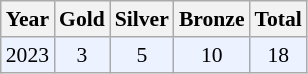<table class="sortable wikitable" style="font-size: 90%;">
<tr>
<th>Year</th>
<th>Gold</th>
<th>Silver</th>
<th>Bronze</th>
<th>Total</th>
</tr>
<tr style="background:#ECF2FF">
<td align="center">2023</td>
<td align="center">3</td>
<td align="center">5</td>
<td align="center">10</td>
<td align="center">18</td>
</tr>
</table>
